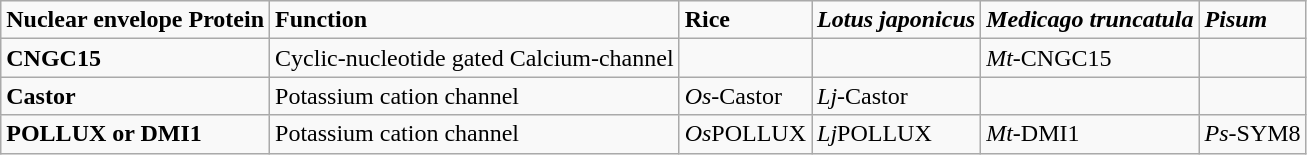<table class="wikitable">
<tr>
<td><strong>Nuclear envelope Protein</strong></td>
<td><strong>Function</strong></td>
<td><strong>Rice</strong></td>
<td><strong><em>Lotus japonicus</em></strong></td>
<td><strong><em>Medicago truncatula</em></strong></td>
<td><strong><em>Pisum</em></strong></td>
</tr>
<tr>
<td><strong>CNGC15</strong></td>
<td>Cyclic-nucleotide gated Calcium-channel</td>
<td></td>
<td></td>
<td><em>Mt</em>-CNGC15</td>
<td></td>
</tr>
<tr>
<td><strong>Castor</strong></td>
<td>Potassium cation channel</td>
<td><em>Os</em>-Castor</td>
<td><em>Lj</em>-Castor</td>
<td></td>
<td></td>
</tr>
<tr>
<td><strong>POLLUX or DMI1</strong></td>
<td>Potassium cation channel</td>
<td><em>Os</em>POLLUX</td>
<td><em>Lj</em>POLLUX</td>
<td><em>Mt-</em>DMI1</td>
<td><em>Ps-</em>SYM8</td>
</tr>
</table>
